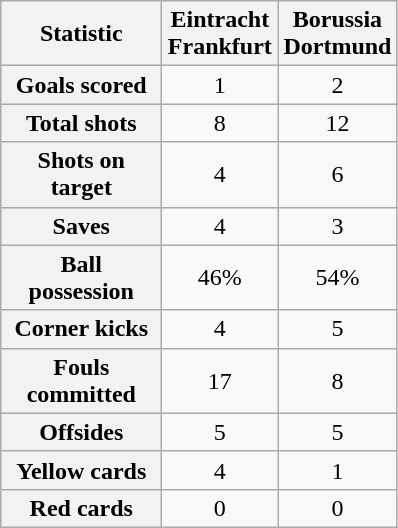<table class="wikitable plainrowheaders" style="text-align:center">
<tr>
<th scope="col" style="width:100px">Statistic</th>
<th scope="col" style="width:70px">Eintracht Frankfurt</th>
<th scope="col" style="width:70px">Borussia Dortmund</th>
</tr>
<tr>
<th scope="row">Goals scored</th>
<td>1</td>
<td>2</td>
</tr>
<tr>
<th scope="row">Total shots</th>
<td>8</td>
<td>12</td>
</tr>
<tr>
<th scope="row">Shots on target</th>
<td>4</td>
<td>6</td>
</tr>
<tr>
<th scope="row">Saves</th>
<td>4</td>
<td>3</td>
</tr>
<tr>
<th scope="row">Ball possession</th>
<td>46%</td>
<td>54%</td>
</tr>
<tr>
<th scope="row">Corner kicks</th>
<td>4</td>
<td>5</td>
</tr>
<tr>
<th scope="row">Fouls committed</th>
<td>17</td>
<td>8</td>
</tr>
<tr>
<th scope="row">Offsides</th>
<td>5</td>
<td>5</td>
</tr>
<tr>
<th scope="row">Yellow cards</th>
<td>4</td>
<td>1</td>
</tr>
<tr>
<th scope="row">Red cards</th>
<td>0</td>
<td>0</td>
</tr>
</table>
